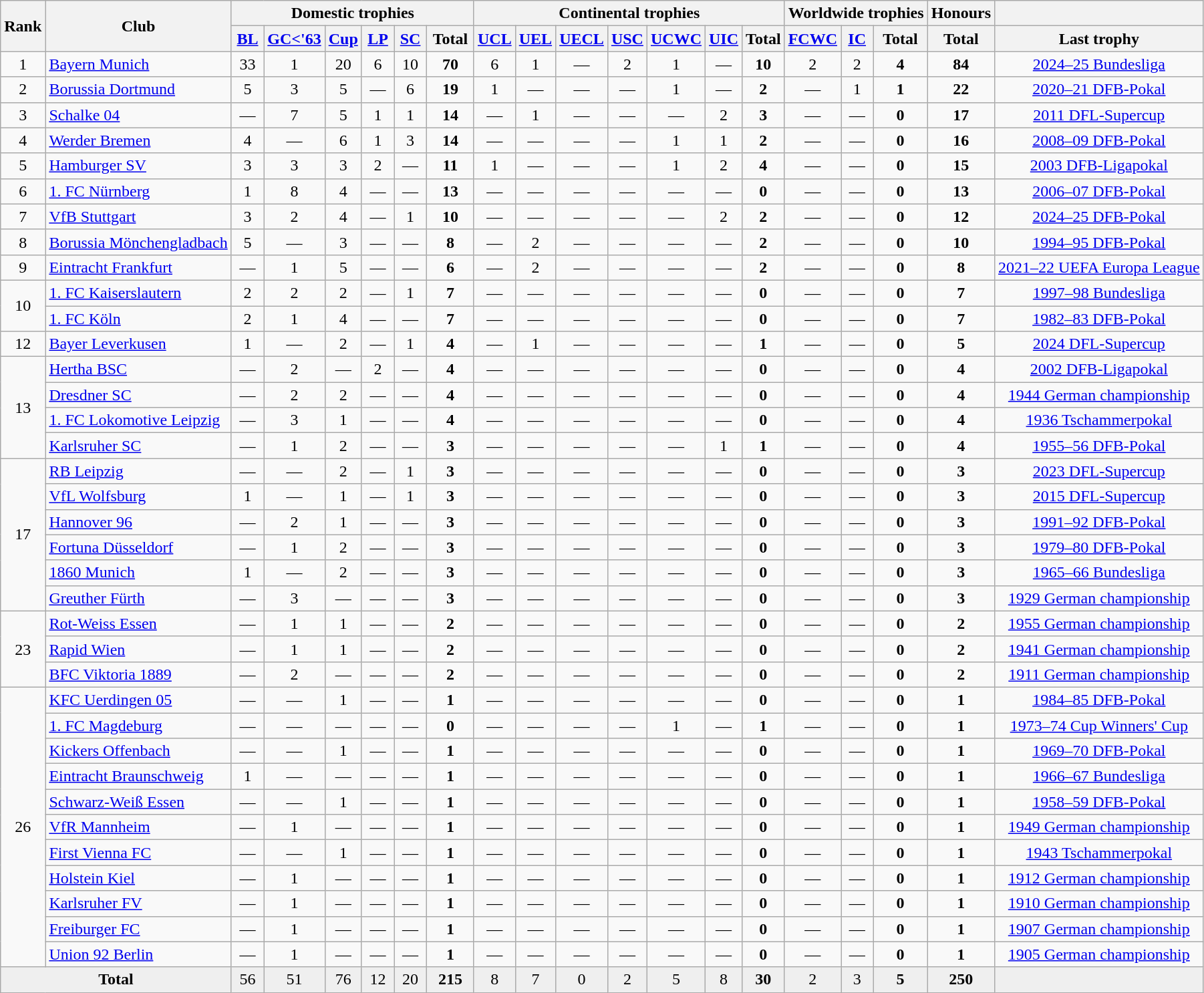<table class="wikitable sortable nowrap" style="text-align: center;">
<tr>
<th rowspan="2">Rank</th>
<th rowspan="2">Club</th>
<th colspan="6"><strong>Domestic trophies</strong></th>
<th colspan="7"><strong>Continental trophies</strong></th>
<th colspan="3"><strong>Worldwide trophies</strong></th>
<th><strong>Honours</strong></th>
<th></th>
</tr>
<tr>
<th width="25"><a href='#'>BL</a></th>
<th width="25"><a href='#'>GC<'63</a></th>
<th width="25"><a href='#'>Cup</a></th>
<th width="25"><a href='#'>LP</a></th>
<th width="25"><a href='#'>SC</a></th>
<th width="40">Total</th>
<th width="25"><a href='#'>UCL</a></th>
<th width="25"><a href='#'>UEL</a></th>
<th width="25"><a href='#'>UECL</a></th>
<th width="25"><a href='#'>USC</a></th>
<th width="25"><a href='#'>UCWC</a></th>
<th><a href='#'>UIC</a></th>
<th>Total</th>
<th width="25"><a href='#'>FCWC</a></th>
<th><a href='#'>IC</a></th>
<th>Total</th>
<th width="40">Total</th>
<th>Last trophy</th>
</tr>
<tr>
<td>1</td>
<td align="left"><a href='#'>Bayern Munich</a></td>
<td>33</td>
<td>1</td>
<td>20</td>
<td>6</td>
<td>10</td>
<td><strong>70</strong></td>
<td>6</td>
<td>1</td>
<td>—</td>
<td>2</td>
<td>1</td>
<td>—</td>
<td><strong>10</strong></td>
<td>2</td>
<td>2</td>
<td><strong>4</strong></td>
<td><strong>84</strong></td>
<td><a href='#'>2024–25 Bundesliga</a></td>
</tr>
<tr>
<td>2</td>
<td align="left"><a href='#'>Borussia Dortmund</a></td>
<td>5</td>
<td>3</td>
<td>5</td>
<td>—</td>
<td>6</td>
<td><strong>19</strong></td>
<td>1</td>
<td>—</td>
<td>—</td>
<td>—</td>
<td>1</td>
<td>—</td>
<td><strong>2</strong></td>
<td>—</td>
<td>1</td>
<td><strong>1</strong></td>
<td><strong>22</strong></td>
<td><a href='#'>2020–21 DFB-Pokal</a></td>
</tr>
<tr>
<td>3</td>
<td align="left"><a href='#'>Schalke 04</a></td>
<td>—</td>
<td>7</td>
<td>5</td>
<td>1</td>
<td>1</td>
<td><strong>14</strong></td>
<td>—</td>
<td>1</td>
<td>—</td>
<td>—</td>
<td>—</td>
<td>2</td>
<td><strong>3</strong></td>
<td>—</td>
<td>—</td>
<td><strong>0</strong></td>
<td><strong>17</strong></td>
<td><a href='#'>2011 DFL-Supercup</a></td>
</tr>
<tr>
<td>4</td>
<td align="left"><a href='#'>Werder Bremen</a></td>
<td>4</td>
<td>—</td>
<td>6</td>
<td>1</td>
<td>3</td>
<td><strong>14</strong></td>
<td>—</td>
<td>—</td>
<td>—</td>
<td>—</td>
<td>1</td>
<td>1</td>
<td><strong>2</strong></td>
<td>—</td>
<td>—</td>
<td><strong>0</strong></td>
<td><strong>16</strong></td>
<td><a href='#'>2008–09 DFB-Pokal</a></td>
</tr>
<tr>
<td>5</td>
<td align="left"><a href='#'>Hamburger SV</a></td>
<td>3</td>
<td>3</td>
<td>3</td>
<td>2</td>
<td>—</td>
<td><strong>11</strong></td>
<td>1</td>
<td>—</td>
<td>—</td>
<td>—</td>
<td>1</td>
<td>2</td>
<td><strong>4</strong></td>
<td>—</td>
<td>—</td>
<td><strong>0</strong></td>
<td><strong>15</strong></td>
<td><a href='#'>2003 DFB-Ligapokal</a></td>
</tr>
<tr>
<td>6</td>
<td align="left"><a href='#'>1. FC Nürnberg</a></td>
<td>1</td>
<td>8</td>
<td>4</td>
<td>—</td>
<td>—</td>
<td><strong>13</strong></td>
<td>—</td>
<td>—</td>
<td>—</td>
<td>—</td>
<td>—</td>
<td>—</td>
<td><strong>0</strong></td>
<td>—</td>
<td>—</td>
<td><strong>0</strong></td>
<td><strong>13</strong></td>
<td><a href='#'>2006–07 DFB-Pokal</a></td>
</tr>
<tr>
<td>7</td>
<td align="left"><a href='#'>VfB Stuttgart</a></td>
<td>3</td>
<td>2</td>
<td>4</td>
<td>—</td>
<td>1</td>
<td><strong>10</strong></td>
<td>—</td>
<td>—</td>
<td>—</td>
<td>—</td>
<td>—</td>
<td>2</td>
<td><strong>2</strong></td>
<td>—</td>
<td>—</td>
<td><strong>0</strong></td>
<td><strong>12</strong></td>
<td><a href='#'>2024–25 DFB-Pokal</a></td>
</tr>
<tr>
<td>8</td>
<td align="left"><a href='#'>Borussia Mönchengladbach</a></td>
<td>5</td>
<td>—</td>
<td>3</td>
<td>—</td>
<td>—</td>
<td><strong>8</strong></td>
<td>—</td>
<td>2</td>
<td>—</td>
<td>—</td>
<td>—</td>
<td>—</td>
<td><strong>2</strong></td>
<td>—</td>
<td>—</td>
<td><strong>0</strong></td>
<td><strong>10</strong></td>
<td><a href='#'>1994–95 DFB-Pokal</a></td>
</tr>
<tr>
<td>9</td>
<td align="left"><a href='#'>Eintracht Frankfurt</a></td>
<td>—</td>
<td>1</td>
<td>5</td>
<td>—</td>
<td>—</td>
<td><strong>6</strong></td>
<td>—</td>
<td>2</td>
<td>—</td>
<td>—</td>
<td>—</td>
<td>—</td>
<td><strong>2</strong></td>
<td>—</td>
<td>—</td>
<td><strong>0</strong></td>
<td><strong>8</strong></td>
<td><a href='#'>2021–22 UEFA Europa League</a></td>
</tr>
<tr>
<td rowspan="2">10</td>
<td align="left"><a href='#'>1. FC Kaiserslautern</a></td>
<td>2</td>
<td>2</td>
<td>2</td>
<td>—</td>
<td>1</td>
<td><strong>7</strong></td>
<td>—</td>
<td>—</td>
<td>—</td>
<td>—</td>
<td>—</td>
<td>—</td>
<td><strong>0</strong></td>
<td>—</td>
<td>—</td>
<td><strong>0</strong></td>
<td><strong>7</strong></td>
<td><a href='#'>1997–98 Bundesliga</a></td>
</tr>
<tr>
<td align="left"><a href='#'>1. FC Köln</a></td>
<td>2</td>
<td>1</td>
<td>4</td>
<td>—</td>
<td>—</td>
<td><strong>7</strong></td>
<td>—</td>
<td>—</td>
<td>—</td>
<td>—</td>
<td>—</td>
<td>—</td>
<td><strong>0</strong></td>
<td>—</td>
<td>—</td>
<td><strong>0</strong></td>
<td><strong>7</strong></td>
<td><a href='#'>1982–83 DFB-Pokal</a></td>
</tr>
<tr>
<td>12</td>
<td align="left"><a href='#'>Bayer Leverkusen</a></td>
<td>1</td>
<td>—</td>
<td>2</td>
<td>—</td>
<td>1</td>
<td><strong>4</strong></td>
<td>—</td>
<td>1</td>
<td>—</td>
<td>—</td>
<td>—</td>
<td>—</td>
<td><strong>1</strong></td>
<td>—</td>
<td>—</td>
<td><strong>0</strong></td>
<td><strong>5</strong></td>
<td><a href='#'>2024 DFL-Supercup</a></td>
</tr>
<tr>
<td rowspan="4">13</td>
<td align="left"><a href='#'>Hertha BSC</a></td>
<td>—</td>
<td>2</td>
<td>—</td>
<td>2</td>
<td>—</td>
<td><strong>4</strong></td>
<td>—</td>
<td>—</td>
<td>—</td>
<td>—</td>
<td>—</td>
<td>—</td>
<td><strong>0</strong></td>
<td>—</td>
<td>—</td>
<td><strong>0</strong></td>
<td><strong>4</strong></td>
<td><a href='#'>2002 DFB-Ligapokal</a></td>
</tr>
<tr>
<td align="left"><a href='#'>Dresdner SC</a></td>
<td>—</td>
<td>2</td>
<td>2</td>
<td>—</td>
<td>—</td>
<td><strong>4</strong></td>
<td>—</td>
<td>—</td>
<td>—</td>
<td>—</td>
<td>—</td>
<td>—</td>
<td><strong>0</strong></td>
<td>—</td>
<td>—</td>
<td><strong>0</strong></td>
<td><strong>4</strong></td>
<td><a href='#'>1944 German championship</a></td>
</tr>
<tr>
<td align="left"><a href='#'>1. FC Lokomotive Leipzig</a></td>
<td>—</td>
<td>3</td>
<td>1</td>
<td>—</td>
<td>—</td>
<td><strong>4</strong></td>
<td>—</td>
<td>—</td>
<td>—</td>
<td>—</td>
<td>—</td>
<td>—</td>
<td><strong>0</strong></td>
<td>—</td>
<td>—</td>
<td><strong>0</strong></td>
<td><strong>4</strong></td>
<td><a href='#'>1936 Tschammerpokal</a></td>
</tr>
<tr>
<td align="left"><a href='#'>Karlsruher SC</a></td>
<td>—</td>
<td>1</td>
<td>2</td>
<td>—</td>
<td>—</td>
<td><strong>3</strong></td>
<td>—</td>
<td>—</td>
<td>—</td>
<td>—</td>
<td>—</td>
<td>1</td>
<td><strong>1</strong></td>
<td>—</td>
<td>—</td>
<td><strong>0</strong></td>
<td><strong>4</strong></td>
<td><a href='#'>1955–56 DFB-Pokal</a></td>
</tr>
<tr>
<td rowspan="6">17</td>
<td align="left"><a href='#'>RB Leipzig</a></td>
<td>—</td>
<td>—</td>
<td>2</td>
<td>—</td>
<td>1</td>
<td><strong>3</strong></td>
<td>—</td>
<td>—</td>
<td>—</td>
<td>—</td>
<td>—</td>
<td>—</td>
<td><strong>0</strong></td>
<td>—</td>
<td>—</td>
<td><strong>0</strong></td>
<td><strong>3</strong></td>
<td><a href='#'>2023 DFL-Supercup</a></td>
</tr>
<tr>
<td align="left"><a href='#'>VfL Wolfsburg</a></td>
<td>1</td>
<td>—</td>
<td>1</td>
<td>—</td>
<td>1</td>
<td><strong>3</strong></td>
<td>—</td>
<td>—</td>
<td>—</td>
<td>—</td>
<td>—</td>
<td>—</td>
<td><strong>0</strong></td>
<td>—</td>
<td>—</td>
<td><strong>0</strong></td>
<td><strong>3</strong></td>
<td><a href='#'>2015 DFL-Supercup</a></td>
</tr>
<tr>
<td align="left"><a href='#'>Hannover 96</a></td>
<td>—</td>
<td>2</td>
<td>1</td>
<td>—</td>
<td>—</td>
<td><strong>3</strong></td>
<td>—</td>
<td>—</td>
<td>—</td>
<td>—</td>
<td>—</td>
<td>—</td>
<td><strong>0</strong></td>
<td>—</td>
<td>—</td>
<td><strong>0</strong></td>
<td><strong>3</strong></td>
<td><a href='#'>1991–92 DFB-Pokal</a></td>
</tr>
<tr>
<td align="left"><a href='#'>Fortuna Düsseldorf</a></td>
<td>—</td>
<td>1</td>
<td>2</td>
<td>—</td>
<td>—</td>
<td><strong>3</strong></td>
<td>—</td>
<td>—</td>
<td>—</td>
<td>—</td>
<td>—</td>
<td>—</td>
<td><strong>0</strong></td>
<td>—</td>
<td>—</td>
<td><strong>0</strong></td>
<td><strong>3</strong></td>
<td><a href='#'>1979–80 DFB-Pokal</a></td>
</tr>
<tr>
<td align="left"><a href='#'>1860 Munich</a></td>
<td>1</td>
<td>—</td>
<td>2</td>
<td>—</td>
<td>—</td>
<td><strong>3</strong></td>
<td>—</td>
<td>—</td>
<td>—</td>
<td>—</td>
<td>—</td>
<td>—</td>
<td><strong>0</strong></td>
<td>—</td>
<td>—</td>
<td><strong>0</strong></td>
<td><strong>3</strong></td>
<td><a href='#'>1965–66 Bundesliga</a></td>
</tr>
<tr>
<td align="left"><a href='#'>Greuther Fürth</a></td>
<td>—</td>
<td>3</td>
<td>—</td>
<td>—</td>
<td>—</td>
<td><strong>3</strong></td>
<td>—</td>
<td>—</td>
<td>—</td>
<td>—</td>
<td>—</td>
<td>—</td>
<td><strong>0</strong></td>
<td>—</td>
<td>—</td>
<td><strong>0</strong></td>
<td><strong>3</strong></td>
<td><a href='#'>1929 German championship</a></td>
</tr>
<tr>
<td rowspan="3">23</td>
<td align="left"><a href='#'>Rot-Weiss Essen</a></td>
<td>—</td>
<td>1</td>
<td>1</td>
<td>—</td>
<td>—</td>
<td><strong>2</strong></td>
<td>—</td>
<td>—</td>
<td>—</td>
<td>—</td>
<td>—</td>
<td>—</td>
<td><strong>0</strong></td>
<td>—</td>
<td>—</td>
<td><strong>0</strong></td>
<td><strong>2</strong></td>
<td><a href='#'>1955 German championship</a></td>
</tr>
<tr>
<td align="left"><a href='#'>Rapid Wien</a></td>
<td>—</td>
<td>1</td>
<td>1</td>
<td>—</td>
<td>—</td>
<td><strong>2</strong></td>
<td>—</td>
<td>—</td>
<td>—</td>
<td>—</td>
<td>—</td>
<td>—</td>
<td><strong>0</strong></td>
<td>—</td>
<td>—</td>
<td><strong>0</strong></td>
<td><strong>2</strong></td>
<td><a href='#'>1941 German championship</a></td>
</tr>
<tr>
<td align="left"><a href='#'>BFC Viktoria 1889</a></td>
<td>—</td>
<td>2</td>
<td>—</td>
<td>—</td>
<td>—</td>
<td><strong>2</strong></td>
<td>—</td>
<td>—</td>
<td>—</td>
<td>—</td>
<td>—</td>
<td>—</td>
<td><strong>0</strong></td>
<td>—</td>
<td>—</td>
<td><strong>0</strong></td>
<td><strong>2</strong></td>
<td><a href='#'>1911 German championship</a></td>
</tr>
<tr>
<td rowspan="11">26</td>
<td align="left"><a href='#'>KFC Uerdingen 05</a></td>
<td>—</td>
<td>—</td>
<td>1</td>
<td>—</td>
<td>—</td>
<td><strong>1</strong></td>
<td>—</td>
<td>—</td>
<td>—</td>
<td>—</td>
<td>—</td>
<td>—</td>
<td><strong>0</strong></td>
<td>—</td>
<td>—</td>
<td><strong>0</strong></td>
<td><strong>1</strong></td>
<td><a href='#'>1984–85 DFB-Pokal</a></td>
</tr>
<tr>
<td align="left"><a href='#'>1. FC Magdeburg</a></td>
<td>—</td>
<td>—</td>
<td>—</td>
<td>—</td>
<td>—</td>
<td><strong>0</strong></td>
<td>—</td>
<td>—</td>
<td>—</td>
<td>—</td>
<td>1</td>
<td>—</td>
<td><strong>1</strong></td>
<td>—</td>
<td>—</td>
<td><strong>0</strong></td>
<td><strong>1</strong></td>
<td><a href='#'>1973–74 Cup Winners' Cup</a></td>
</tr>
<tr>
<td align="left"><a href='#'>Kickers Offenbach</a></td>
<td>—</td>
<td>—</td>
<td>1</td>
<td>—</td>
<td>—</td>
<td><strong>1</strong></td>
<td>—</td>
<td>—</td>
<td>—</td>
<td>—</td>
<td>—</td>
<td>—</td>
<td><strong>0</strong></td>
<td>—</td>
<td>—</td>
<td><strong>0</strong></td>
<td><strong>1</strong></td>
<td><a href='#'>1969–70 DFB-Pokal</a></td>
</tr>
<tr>
<td align="left"><a href='#'>Eintracht Braunschweig</a></td>
<td>1</td>
<td>—</td>
<td>—</td>
<td>—</td>
<td>—</td>
<td><strong>1</strong></td>
<td>—</td>
<td>—</td>
<td>—</td>
<td>—</td>
<td>—</td>
<td>—</td>
<td><strong>0</strong></td>
<td>—</td>
<td>—</td>
<td><strong>0</strong></td>
<td><strong>1</strong></td>
<td><a href='#'>1966–67 Bundesliga</a></td>
</tr>
<tr>
<td align="left"><a href='#'>Schwarz-Weiß Essen</a></td>
<td>—</td>
<td>—</td>
<td>1</td>
<td>—</td>
<td>—</td>
<td><strong>1</strong></td>
<td>—</td>
<td>—</td>
<td>—</td>
<td>—</td>
<td>—</td>
<td>—</td>
<td><strong>0</strong></td>
<td>—</td>
<td>—</td>
<td><strong>0</strong></td>
<td><strong>1</strong></td>
<td><a href='#'>1958–59 DFB-Pokal</a></td>
</tr>
<tr>
<td align="left"><a href='#'>VfR Mannheim</a></td>
<td>—</td>
<td>1</td>
<td>—</td>
<td>—</td>
<td>—</td>
<td><strong>1</strong></td>
<td>—</td>
<td>—</td>
<td>—</td>
<td>—</td>
<td>—</td>
<td>—</td>
<td><strong>0</strong></td>
<td>—</td>
<td>—</td>
<td><strong>0</strong></td>
<td><strong>1</strong></td>
<td><a href='#'>1949 German championship</a></td>
</tr>
<tr>
<td align="left"><a href='#'>First Vienna FC</a></td>
<td>—</td>
<td>—</td>
<td>1</td>
<td>—</td>
<td>—</td>
<td><strong>1</strong></td>
<td>—</td>
<td>—</td>
<td>—</td>
<td>—</td>
<td>—</td>
<td>—</td>
<td><strong>0</strong></td>
<td>—</td>
<td>—</td>
<td><strong>0</strong></td>
<td><strong>1</strong></td>
<td><a href='#'>1943 Tschammerpokal</a></td>
</tr>
<tr>
<td align="left"><a href='#'>Holstein Kiel</a></td>
<td>—</td>
<td>1</td>
<td>—</td>
<td>—</td>
<td>—</td>
<td><strong>1</strong></td>
<td>—</td>
<td>—</td>
<td>—</td>
<td>—</td>
<td>—</td>
<td>—</td>
<td><strong>0</strong></td>
<td>—</td>
<td>—</td>
<td><strong>0</strong></td>
<td><strong>1</strong></td>
<td><a href='#'>1912 German championship</a></td>
</tr>
<tr>
<td align="left"><a href='#'>Karlsruher FV</a></td>
<td>—</td>
<td>1</td>
<td>—</td>
<td>—</td>
<td>—</td>
<td><strong>1</strong></td>
<td>—</td>
<td>—</td>
<td>—</td>
<td>—</td>
<td>—</td>
<td>—</td>
<td><strong>0</strong></td>
<td>—</td>
<td>—</td>
<td><strong>0</strong></td>
<td><strong>1</strong></td>
<td><a href='#'>1910 German championship</a></td>
</tr>
<tr>
<td align="left"><a href='#'>Freiburger FC</a></td>
<td>—</td>
<td>1</td>
<td>—</td>
<td>—</td>
<td>—</td>
<td><strong>1</strong></td>
<td>—</td>
<td>—</td>
<td>—</td>
<td>—</td>
<td>—</td>
<td>—</td>
<td><strong>0</strong></td>
<td>—</td>
<td>—</td>
<td><strong>0</strong></td>
<td><strong>1</strong></td>
<td><a href='#'>1907 German championship</a></td>
</tr>
<tr>
<td align="left"><a href='#'>Union 92 Berlin</a></td>
<td>—</td>
<td>1</td>
<td>—</td>
<td>—</td>
<td>—</td>
<td><strong>1</strong></td>
<td>—</td>
<td>—</td>
<td>—</td>
<td>—</td>
<td>—</td>
<td>—</td>
<td><strong>0</strong></td>
<td>—</td>
<td>—</td>
<td><strong>0</strong></td>
<td><strong>1</strong></td>
<td><a href='#'>1905 German championship</a></td>
</tr>
<tr class="sortbottom" bgcolor="efefef">
<td colspan="2"><strong>Total</strong></td>
<td>56</td>
<td>51</td>
<td>76</td>
<td>12</td>
<td>20</td>
<td><strong>215</strong></td>
<td>8</td>
<td>7</td>
<td>0</td>
<td>2</td>
<td>5</td>
<td>8</td>
<td><strong>30</strong></td>
<td>2</td>
<td>3</td>
<td><strong>5</strong></td>
<td><strong>250</strong></td>
<td></td>
</tr>
</table>
